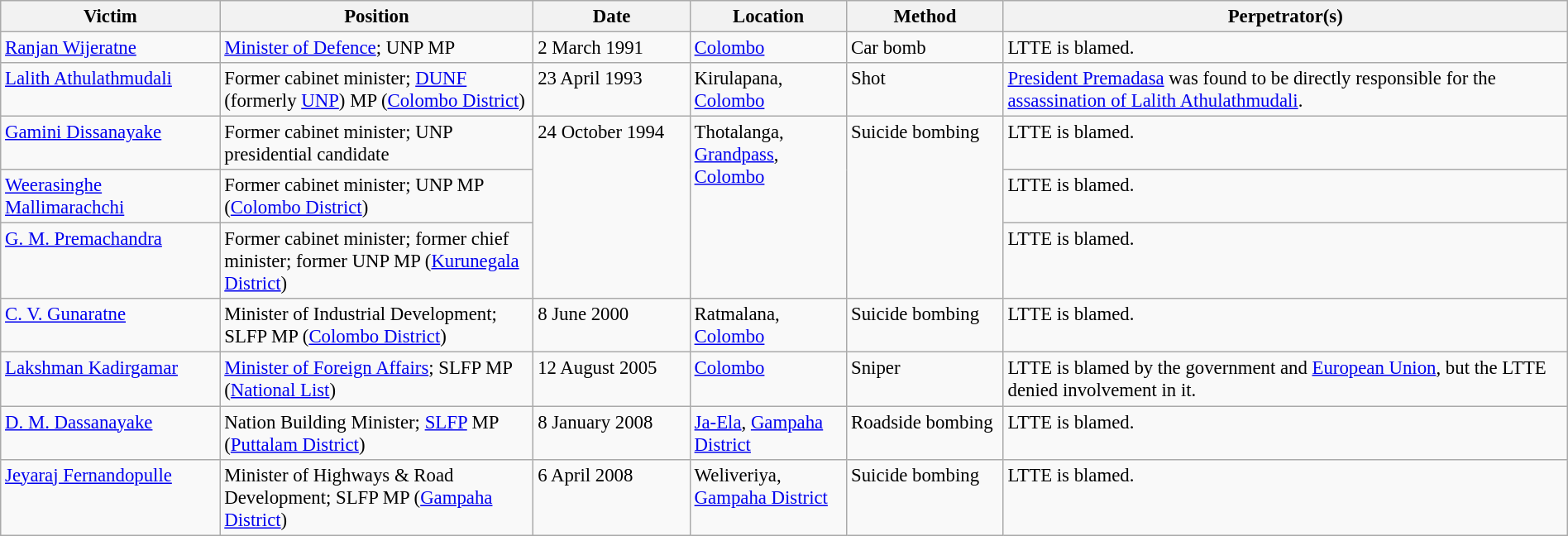<table class="wikitable" style="font-size:95%;width:100%">
<tr>
<th width="14%">Victim</th>
<th width="20%">Position</th>
<th width="10%">Date</th>
<th width="10%">Location</th>
<th width="10%">Method</th>
<th width="36%">Perpetrator(s)</th>
</tr>
<tr>
<td><a href='#'>Ranjan Wijeratne</a></td>
<td><a href='#'>Minister of Defence</a>; UNP MP</td>
<td>2 March 1991</td>
<td><a href='#'>Colombo</a></td>
<td>Car bomb</td>
<td>LTTE is blamed.</td>
</tr>
<tr valign=top>
<td><a href='#'>Lalith Athulathmudali</a></td>
<td>Former cabinet minister; <a href='#'>DUNF</a> (formerly <a href='#'>UNP</a>) MP (<a href='#'>Colombo District</a>)</td>
<td>23 April 1993</td>
<td>Kirulapana, <a href='#'>Colombo</a></td>
<td>Shot</td>
<td><a href='#'>President Premadasa</a> was found to be directly responsible for the <a href='#'>assassination of Lalith Athulathmudali</a>.</td>
</tr>
<tr valign="top">
<td><a href='#'>Gamini Dissanayake</a></td>
<td>Former cabinet minister; UNP presidential candidate</td>
<td rowspan="3">24 October 1994</td>
<td rowspan="3">Thotalanga, <a href='#'>Grandpass</a>, <a href='#'>Colombo</a></td>
<td rowspan="3">Suicide bombing</td>
<td>LTTE is blamed.</td>
</tr>
<tr valign="top">
<td><a href='#'>Weerasinghe Mallimarachchi</a></td>
<td>Former cabinet minister; UNP MP (<a href='#'>Colombo District</a>)</td>
<td>LTTE is blamed.</td>
</tr>
<tr valign="top">
<td><a href='#'>G. M. Premachandra</a></td>
<td>Former cabinet minister; former chief minister; former UNP MP (<a href='#'>Kurunegala District</a>)</td>
<td>LTTE is blamed.</td>
</tr>
<tr valign="top">
<td><a href='#'>C. V. Gunaratne</a></td>
<td>Minister of Industrial Development; SLFP MP (<a href='#'>Colombo District</a>)</td>
<td>8 June 2000</td>
<td>Ratmalana, <a href='#'>Colombo</a></td>
<td>Suicide bombing</td>
<td>LTTE is blamed.</td>
</tr>
<tr valign="top">
<td><a href='#'>Lakshman Kadirgamar</a></td>
<td><a href='#'>Minister of Foreign Affairs</a>; SLFP MP (<a href='#'>National List</a>)</td>
<td>12 August 2005</td>
<td><a href='#'>Colombo</a></td>
<td>Sniper</td>
<td>LTTE is blamed by the government and <a href='#'>European Union</a>, but the LTTE denied involvement in it.</td>
</tr>
<tr valign=top>
<td><a href='#'>D. M. Dassanayake</a></td>
<td>Nation Building Minister; <a href='#'>SLFP</a> MP (<a href='#'>Puttalam District</a>)</td>
<td>8 January 2008</td>
<td><a href='#'>Ja-Ela</a>, <a href='#'>Gampaha District</a></td>
<td>Roadside bombing</td>
<td>LTTE is blamed.</td>
</tr>
<tr valign=top>
<td><a href='#'>Jeyaraj Fernandopulle</a></td>
<td>Minister of Highways & Road Development; SLFP MP (<a href='#'>Gampaha District</a>)</td>
<td>6 April 2008</td>
<td>Weliveriya, <a href='#'>Gampaha District</a></td>
<td>Suicide bombing</td>
<td>LTTE is blamed.</td>
</tr>
</table>
